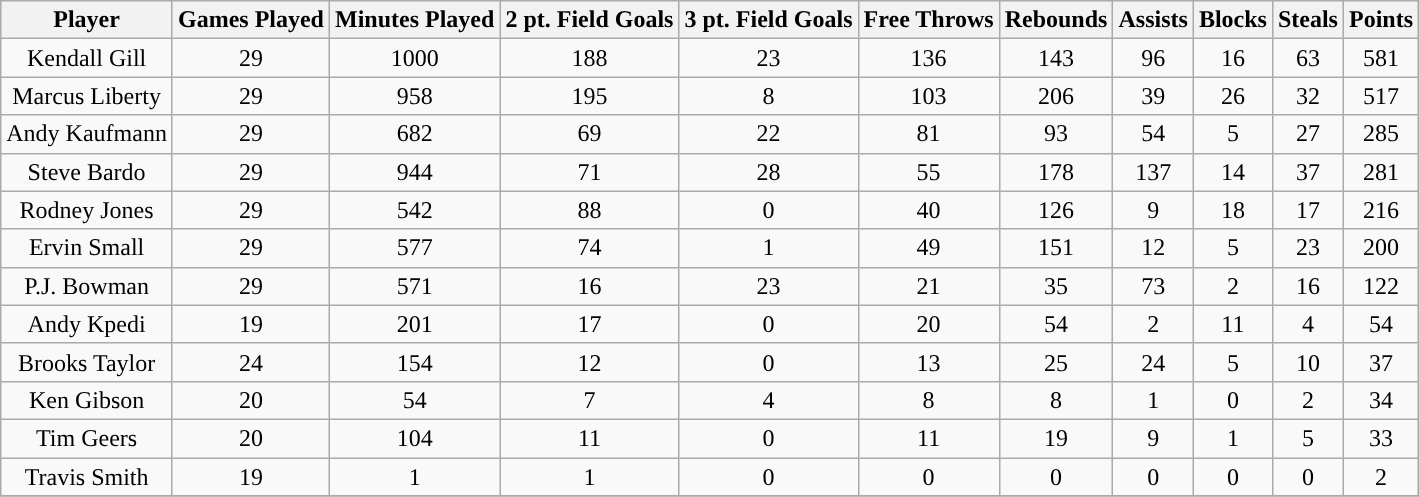<table class="wikitable sortable" style="text-align:center">
<tr>
<th>Player</th>
<th>Games Played</th>
<th>Minutes Played</th>
<th>2 pt. Field Goals</th>
<th>3 pt. Field Goals</th>
<th>Free Throws</th>
<th>Rebounds</th>
<th>Assists</th>
<th>Blocks</th>
<th>Steals</th>
<th>Points</th>
</tr>
<tr align="center" bgcolor="">
<td>Kendall Gill</td>
<td>29</td>
<td>1000</td>
<td>188</td>
<td>23</td>
<td>136</td>
<td>143</td>
<td>96</td>
<td>16</td>
<td>63</td>
<td>581</td>
</tr>
<tr align="center" bgcolor="">
<td>Marcus Liberty</td>
<td>29</td>
<td>958</td>
<td>195</td>
<td>8</td>
<td>103</td>
<td>206</td>
<td>39</td>
<td>26</td>
<td>32</td>
<td>517</td>
</tr>
<tr align="center" bgcolor="">
<td>Andy Kaufmann</td>
<td>29</td>
<td>682</td>
<td>69</td>
<td>22</td>
<td>81</td>
<td>93</td>
<td>54</td>
<td>5</td>
<td>27</td>
<td>285</td>
</tr>
<tr align="center" bgcolor="">
<td>Steve Bardo </td>
<td>29</td>
<td>944</td>
<td>71</td>
<td>28</td>
<td>55</td>
<td>178</td>
<td>137</td>
<td>14</td>
<td>37</td>
<td>281</td>
</tr>
<tr align="center" bgcolor="">
<td>Rodney Jones</td>
<td>29</td>
<td>542</td>
<td>88</td>
<td>0</td>
<td>40</td>
<td>126</td>
<td>9</td>
<td>18</td>
<td>17</td>
<td>216</td>
</tr>
<tr align="center" bgcolor="">
<td>Ervin Small</td>
<td>29</td>
<td>577</td>
<td>74</td>
<td>1</td>
<td>49</td>
<td>151</td>
<td>12</td>
<td>5</td>
<td>23</td>
<td>200</td>
</tr>
<tr align="center" bgcolor="">
<td>P.J. Bowman</td>
<td>29</td>
<td>571</td>
<td>16</td>
<td>23</td>
<td>21</td>
<td>35</td>
<td>73</td>
<td>2</td>
<td>16</td>
<td>122</td>
</tr>
<tr align="center" bgcolor="">
<td>Andy Kpedi</td>
<td>19</td>
<td>201</td>
<td>17</td>
<td>0</td>
<td>20</td>
<td>54</td>
<td>2</td>
<td>11</td>
<td>4</td>
<td>54</td>
</tr>
<tr align="center" bgcolor="">
<td>Brooks Taylor</td>
<td>24</td>
<td>154</td>
<td>12</td>
<td>0</td>
<td>13</td>
<td>25</td>
<td>24</td>
<td>5</td>
<td>10</td>
<td>37</td>
</tr>
<tr align="center" bgcolor="">
<td>Ken Gibson</td>
<td>20</td>
<td>54</td>
<td>7</td>
<td>4</td>
<td>8</td>
<td>8</td>
<td>1</td>
<td>0</td>
<td>2</td>
<td>34</td>
</tr>
<tr align="center" bgcolor="">
<td>Tim Geers</td>
<td>20</td>
<td>104</td>
<td>11</td>
<td>0</td>
<td>11</td>
<td>19</td>
<td>9</td>
<td>1</td>
<td>5</td>
<td>33</td>
</tr>
<tr align="center" bgcolor="">
<td>Travis Smith</td>
<td>19</td>
<td>1</td>
<td>1</td>
<td>0</td>
<td>0</td>
<td>0</td>
<td>0</td>
<td>0</td>
<td>0</td>
<td>2</td>
</tr>
<tr align="center" bgcolor="">
</tr>
</table>
